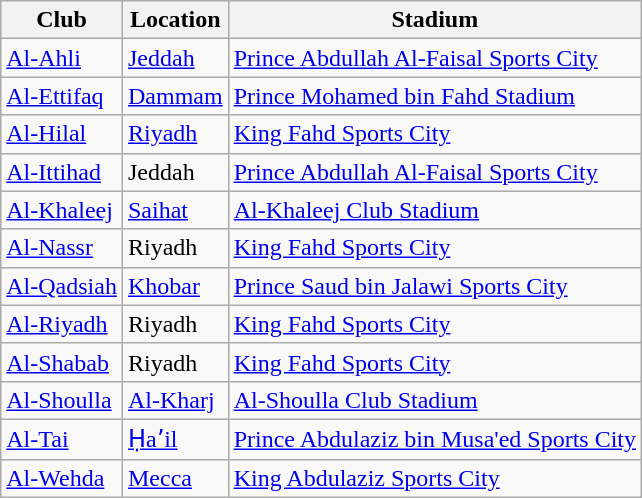<table class="wikitable sortable">
<tr>
<th>Club</th>
<th>Location</th>
<th>Stadium</th>
</tr>
<tr>
<td><a href='#'>Al-Ahli</a></td>
<td><a href='#'>Jeddah</a></td>
<td><a href='#'>Prince Abdullah Al-Faisal Sports City</a></td>
</tr>
<tr>
<td><a href='#'>Al-Ettifaq</a></td>
<td><a href='#'>Dammam</a></td>
<td><a href='#'>Prince Mohamed bin Fahd Stadium</a></td>
</tr>
<tr>
<td><a href='#'>Al-Hilal</a></td>
<td><a href='#'>Riyadh</a></td>
<td><a href='#'>King Fahd Sports City</a></td>
</tr>
<tr>
<td><a href='#'>Al-Ittihad</a></td>
<td>Jeddah</td>
<td><a href='#'>Prince Abdullah Al-Faisal Sports City</a></td>
</tr>
<tr>
<td><a href='#'>Al-Khaleej</a></td>
<td><a href='#'>Saihat</a></td>
<td><a href='#'>Al-Khaleej Club Stadium</a></td>
</tr>
<tr>
<td><a href='#'>Al-Nassr</a></td>
<td>Riyadh</td>
<td><a href='#'>King Fahd Sports City</a></td>
</tr>
<tr>
<td><a href='#'>Al-Qadsiah</a></td>
<td><a href='#'>Khobar</a></td>
<td><a href='#'>Prince Saud bin Jalawi Sports City</a></td>
</tr>
<tr>
<td><a href='#'>Al-Riyadh</a></td>
<td>Riyadh</td>
<td><a href='#'>King Fahd Sports City</a></td>
</tr>
<tr>
<td><a href='#'>Al-Shabab</a></td>
<td>Riyadh</td>
<td><a href='#'>King Fahd Sports City</a></td>
</tr>
<tr>
<td><a href='#'>Al-Shoulla</a></td>
<td><a href='#'>Al-Kharj</a></td>
<td><a href='#'>Al-Shoulla Club Stadium</a></td>
</tr>
<tr>
<td><a href='#'>Al-Tai</a></td>
<td><a href='#'>Ḥaʼil</a></td>
<td><a href='#'>Prince Abdulaziz bin Musa'ed Sports City</a></td>
</tr>
<tr>
<td><a href='#'>Al-Wehda</a></td>
<td><a href='#'>Mecca</a></td>
<td><a href='#'>King Abdulaziz Sports City</a></td>
</tr>
</table>
